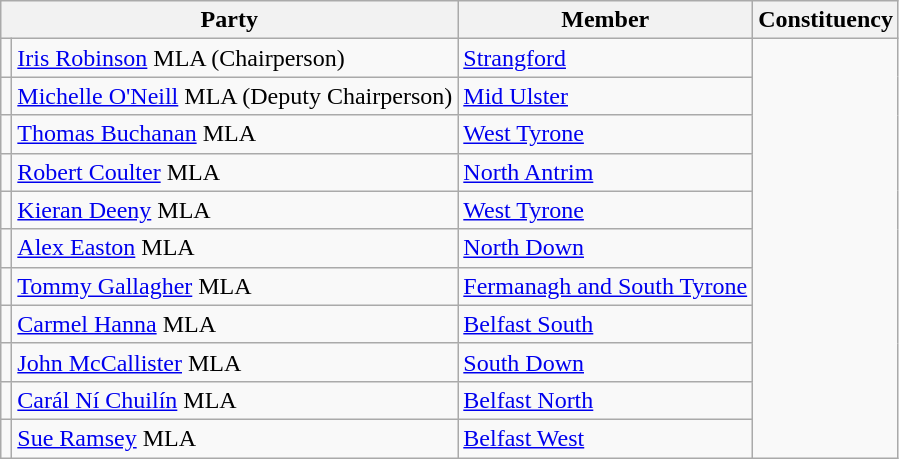<table class="wikitable" border="1">
<tr>
<th colspan="2" scope="col">Party</th>
<th scope="col">Member</th>
<th scope="col">Constituency</th>
</tr>
<tr>
<td></td>
<td><a href='#'>Iris Robinson</a> MLA (Chairperson)</td>
<td><a href='#'>Strangford</a></td>
</tr>
<tr>
<td></td>
<td><a href='#'>Michelle O'Neill</a> MLA (Deputy Chairperson)</td>
<td><a href='#'>Mid Ulster</a></td>
</tr>
<tr>
<td></td>
<td><a href='#'>Thomas Buchanan</a> MLA</td>
<td><a href='#'>West Tyrone</a></td>
</tr>
<tr>
<td></td>
<td><a href='#'>Robert Coulter</a> MLA</td>
<td><a href='#'>North Antrim</a></td>
</tr>
<tr>
<td></td>
<td><a href='#'>Kieran Deeny</a> MLA</td>
<td><a href='#'>West Tyrone</a></td>
</tr>
<tr>
<td></td>
<td><a href='#'>Alex Easton</a> MLA</td>
<td><a href='#'>North Down</a></td>
</tr>
<tr>
<td></td>
<td><a href='#'>Tommy Gallagher</a> MLA</td>
<td><a href='#'>Fermanagh and South Tyrone</a></td>
</tr>
<tr>
<td></td>
<td><a href='#'>Carmel Hanna</a> MLA</td>
<td><a href='#'>Belfast South</a></td>
</tr>
<tr>
<td></td>
<td><a href='#'>John McCallister</a> MLA</td>
<td><a href='#'>South Down</a></td>
</tr>
<tr>
<td></td>
<td><a href='#'>Carál Ní Chuilín</a> MLA</td>
<td><a href='#'>Belfast North</a></td>
</tr>
<tr>
<td></td>
<td><a href='#'>Sue Ramsey</a> MLA</td>
<td><a href='#'>Belfast West</a></td>
</tr>
</table>
